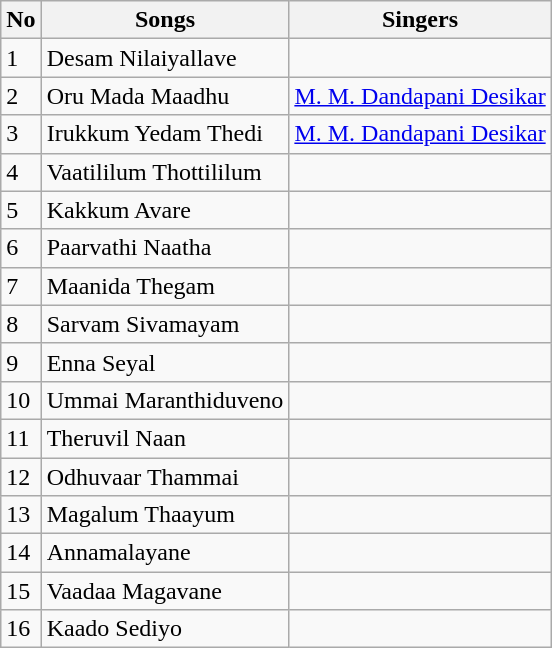<table class="wikitable">
<tr>
<th>No</th>
<th>Songs</th>
<th>Singers</th>
</tr>
<tr>
<td>1</td>
<td>Desam Nilaiyallave</td>
<td></td>
</tr>
<tr>
<td>2</td>
<td>Oru Mada Maadhu</td>
<td><a href='#'>M. M. Dandapani Desikar</a></td>
</tr>
<tr>
<td>3</td>
<td>Irukkum Yedam Thedi</td>
<td><a href='#'>M. M. Dandapani Desikar</a></td>
</tr>
<tr>
<td>4</td>
<td>Vaatililum Thottililum</td>
<td></td>
</tr>
<tr>
<td>5</td>
<td>Kakkum Avare</td>
<td></td>
</tr>
<tr>
<td>6</td>
<td>Paarvathi Naatha</td>
<td></td>
</tr>
<tr>
<td>7</td>
<td>Maanida Thegam</td>
<td></td>
</tr>
<tr>
<td>8</td>
<td>Sarvam Sivamayam</td>
<td></td>
</tr>
<tr>
<td>9</td>
<td>Enna Seyal</td>
<td></td>
</tr>
<tr>
<td>10</td>
<td>Ummai Maranthiduveno</td>
<td></td>
</tr>
<tr>
<td>11</td>
<td>Theruvil Naan</td>
<td></td>
</tr>
<tr>
<td>12</td>
<td>Odhuvaar Thammai</td>
<td></td>
</tr>
<tr>
<td>13</td>
<td>Magalum Thaayum</td>
<td></td>
</tr>
<tr>
<td>14</td>
<td>Annamalayane</td>
<td></td>
</tr>
<tr>
<td>15</td>
<td>Vaadaa Magavane</td>
<td></td>
</tr>
<tr>
<td>16</td>
<td>Kaado Sediyo</td>
<td></td>
</tr>
</table>
